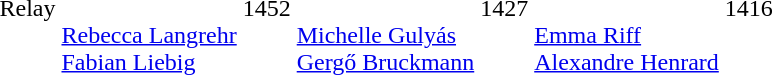<table>
<tr style="vertical-align:top;">
<td>Relay</td>
<td><br><a href='#'>Rebecca Langrehr</a><br><a href='#'>Fabian Liebig</a></td>
<td>1452</td>
<td><br><a href='#'>Michelle Gulyás</a><br><a href='#'>Gergő Bruckmann</a></td>
<td>1427</td>
<td><br><a href='#'>Emma Riff</a><br><a href='#'>Alexandre Henrard</a></td>
<td>1416</td>
</tr>
</table>
